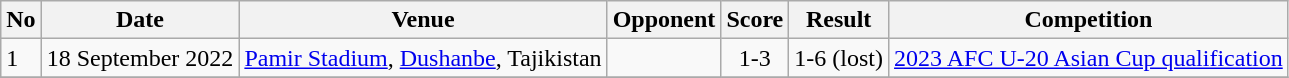<table class="wikitable" style="font-size:100%;">
<tr>
<th>No</th>
<th>Date</th>
<th>Venue</th>
<th>Opponent</th>
<th>Score</th>
<th>Result</th>
<th>Competition</th>
</tr>
<tr>
<td>1</td>
<td>18 September 2022</td>
<td><a href='#'>Pamir Stadium</a>, <a href='#'>Dushanbe</a>, Tajikistan</td>
<td></td>
<td align=center>1-3</td>
<td align=center>1-6 (lost)</td>
<td><a href='#'>2023 AFC U-20 Asian Cup qualification</a></td>
</tr>
<tr>
</tr>
</table>
